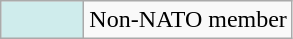<table class="wikitable">
<tr>
<td style="background-color:#CFECEC; width:3em;"></td>
<td>Non-NATO member</td>
</tr>
</table>
